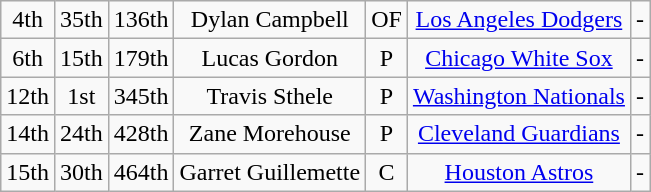<table class="wikitable">
<tr align="center">
<td>4th</td>
<td>35th</td>
<td>136th</td>
<td>Dylan Campbell</td>
<td>OF</td>
<td><a href='#'>Los Angeles Dodgers</a></td>
<td>-</td>
</tr>
<tr align="center">
<td>6th</td>
<td>15th</td>
<td>179th</td>
<td>Lucas Gordon</td>
<td>P</td>
<td><a href='#'>Chicago White Sox</a></td>
<td>-</td>
</tr>
<tr align="center">
<td>12th</td>
<td>1st</td>
<td>345th</td>
<td>Travis Sthele</td>
<td>P</td>
<td><a href='#'>Washington Nationals</a></td>
<td>-</td>
</tr>
<tr align="center">
<td>14th</td>
<td>24th</td>
<td>428th</td>
<td>Zane Morehouse</td>
<td>P</td>
<td><a href='#'>Cleveland Guardians</a></td>
<td>-</td>
</tr>
<tr align="center">
<td>15th</td>
<td>30th</td>
<td>464th</td>
<td>Garret Guillemette</td>
<td>C</td>
<td><a href='#'>Houston Astros</a></td>
<td>-</td>
</tr>
</table>
